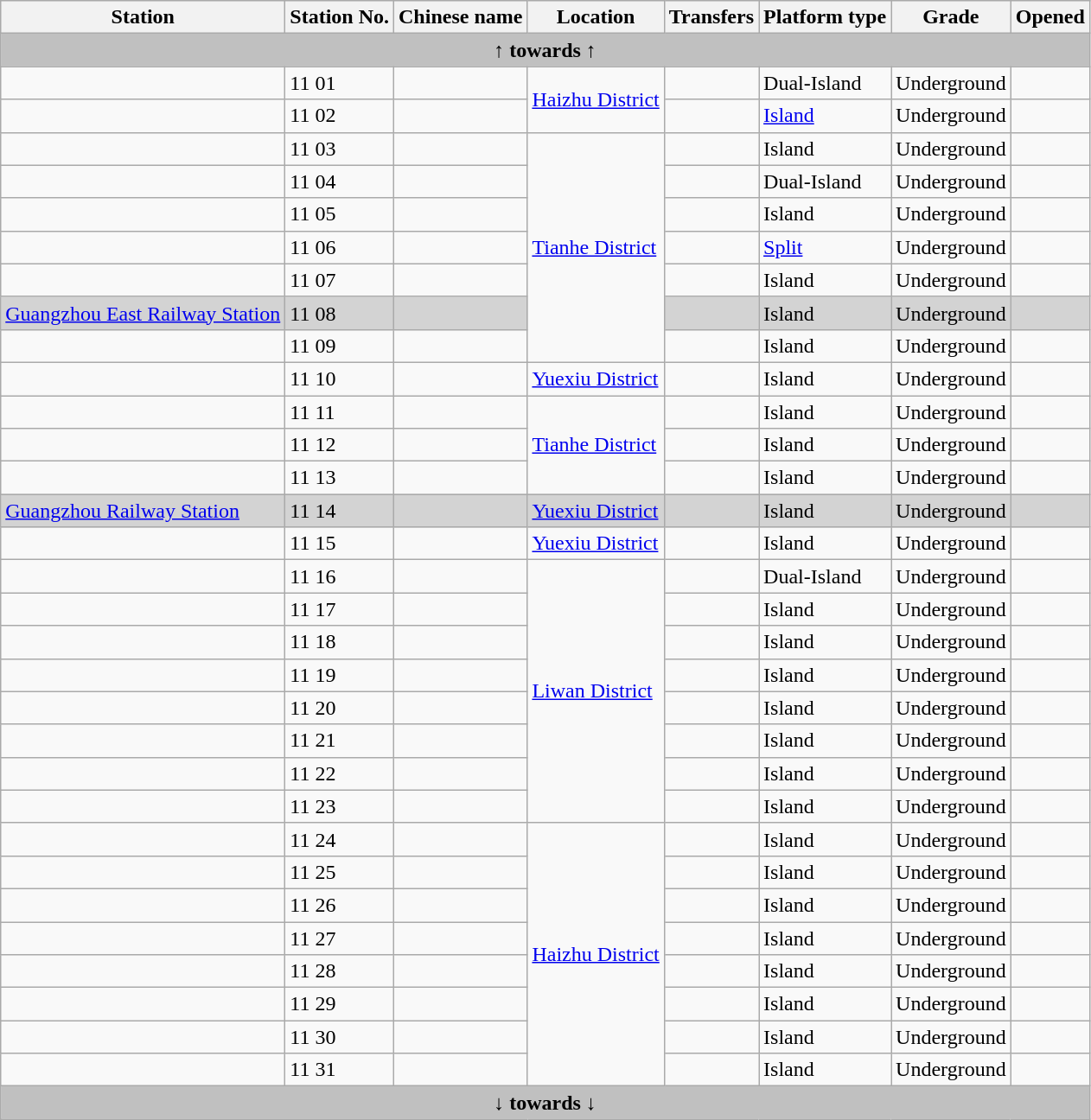<table class="wikitable">
<tr>
<th>Station</th>
<th>Station No.</th>
<th>Chinese name</th>
<th>Location</th>
<th>Transfers</th>
<th>Platform type</th>
<th>Grade</th>
<th>Opened</th>
</tr>
<tr>
<th colspan="8" style="background: #c0c0c0">↑ towards  ↑</th>
</tr>
<tr>
<td></td>
<td>11 01</td>
<td></td>
<td rowspan="2"><a href='#'>Haizhu District</a></td>
<td></td>
<td>Dual-Island</td>
<td>Underground</td>
<td></td>
</tr>
<tr>
<td></td>
<td>11 02</td>
<td></td>
<td style="text-align: center"></td>
<td><a href='#'>Island</a></td>
<td>Underground</td>
<td></td>
</tr>
<tr>
<td></td>
<td>11 03</td>
<td></td>
<td rowspan="7"><a href='#'>Tianhe District</a></td>
<td style="text-align: center"></td>
<td>Island</td>
<td>Underground</td>
<td></td>
</tr>
<tr>
<td></td>
<td>11 04</td>
<td></td>
<td style="text-align: center"></td>
<td>Dual-Island</td>
<td>Underground</td>
<td></td>
</tr>
<tr>
<td></td>
<td>11 05</td>
<td></td>
<td></td>
<td>Island</td>
<td>Underground</td>
<td></td>
</tr>
<tr>
<td></td>
<td>11 06</td>
<td></td>
<td style="text-align: center"></td>
<td><a href='#'>Split</a></td>
<td>Underground</td>
<td></td>
</tr>
<tr>
<td></td>
<td>11 07</td>
<td></td>
<td></td>
<td>Island</td>
<td>Underground</td>
<td></td>
</tr>
<tr>
<td bgcolor="lightgrey"><a href='#'>Guangzhou East Railway Station</a></td>
<td bgcolor="lightgrey">11 08</td>
<td bgcolor="lightgrey"></td>
<td bgcolor="lightgrey"></td>
<td bgcolor="lightgrey">Island</td>
<td bgcolor="lightgrey">Underground</td>
<td bgcolor="lightgrey"></td>
</tr>
<tr>
<td></td>
<td>11 09</td>
<td></td>
<td style="text-align: center"></td>
<td>Island</td>
<td>Underground</td>
<td></td>
</tr>
<tr>
<td></td>
<td>11 10</td>
<td></td>
<td><a href='#'>Yuexiu District</a></td>
<td></td>
<td>Island</td>
<td>Underground</td>
<td></td>
</tr>
<tr>
<td></td>
<td>11 11</td>
<td></td>
<td rowspan="3"><a href='#'>Tianhe District</a></td>
<td></td>
<td>Island</td>
<td>Underground</td>
<td></td>
</tr>
<tr>
<td></td>
<td>11 12</td>
<td></td>
<td></td>
<td>Island</td>
<td>Underground</td>
<td></td>
</tr>
<tr>
<td></td>
<td>11 13</td>
<td></td>
<td></td>
<td>Island</td>
<td>Underground</td>
<td></td>
</tr>
<tr>
<td bgcolor="lightgrey"><a href='#'>Guangzhou Railway Station</a></td>
<td bgcolor="lightgrey">11 14</td>
<td bgcolor="lightgrey"></td>
<td bgcolor="lightgrey"><a href='#'>Yuexiu District</a></td>
<td bgcolor="lightgrey"></td>
<td bgcolor="lightgrey">Island</td>
<td bgcolor="lightgrey">Underground</td>
<td bgcolor="lightgrey"></td>
</tr>
<tr>
<td></td>
<td>11 15</td>
<td></td>
<td><a href='#'>Yuexiu District</a></td>
<td></td>
<td>Island</td>
<td>Underground</td>
<td></td>
</tr>
<tr>
<td></td>
<td>11 16</td>
<td></td>
<td rowspan="8"><a href='#'>Liwan District</a></td>
<td style="text-align: center"></td>
<td>Dual-Island</td>
<td>Underground</td>
<td></td>
</tr>
<tr>
<td></td>
<td>11 17</td>
<td></td>
<td style="text-align: center;"></td>
<td>Island</td>
<td>Underground</td>
<td></td>
</tr>
<tr>
<td></td>
<td>11 18</td>
<td></td>
<td style="text-align: center"></td>
<td>Island</td>
<td>Underground</td>
<td></td>
</tr>
<tr>
<td></td>
<td>11 19</td>
<td></td>
<td></td>
<td>Island</td>
<td>Underground</td>
<td></td>
</tr>
<tr>
<td></td>
<td>11 20</td>
<td></td>
<td style="text-align: center;"></td>
<td>Island</td>
<td>Underground</td>
<td></td>
</tr>
<tr>
<td></td>
<td>11 21</td>
<td></td>
<td></td>
<td>Island</td>
<td>Underground</td>
<td></td>
</tr>
<tr>
<td></td>
<td>11 22</td>
<td></td>
<td style="text-align: center"></td>
<td>Island</td>
<td>Underground</td>
<td></td>
</tr>
<tr>
<td></td>
<td>11 23</td>
<td></td>
<td></td>
<td>Island</td>
<td>Underground</td>
<td></td>
</tr>
<tr>
<td></td>
<td>11 24</td>
<td></td>
<td rowspan="8"><a href='#'>Haizhu District</a></td>
<td></td>
<td>Island</td>
<td>Underground</td>
<td></td>
</tr>
<tr>
<td></td>
<td>11 25</td>
<td></td>
<td style="text-align: center"></td>
<td>Island</td>
<td>Underground</td>
<td></td>
</tr>
<tr>
<td></td>
<td>11 26</td>
<td></td>
<td style="text-align: center"></td>
<td>Island</td>
<td>Underground</td>
<td></td>
</tr>
<tr>
<td></td>
<td>11 27</td>
<td></td>
<td></td>
<td>Island</td>
<td>Underground</td>
<td></td>
</tr>
<tr>
<td></td>
<td>11 28</td>
<td></td>
<td></td>
<td>Island</td>
<td>Underground</td>
<td></td>
</tr>
<tr>
<td></td>
<td>11 29</td>
<td></td>
<td></td>
<td>Island</td>
<td>Underground</td>
<td></td>
</tr>
<tr>
<td></td>
<td>11 30</td>
<td></td>
<td style="text-align: center"></td>
<td>Island</td>
<td>Underground</td>
<td></td>
</tr>
<tr>
<td></td>
<td>11 31</td>
<td></td>
<td style="text-align: center"></td>
<td>Island</td>
<td>Underground</td>
<td></td>
</tr>
<tr>
<th colspan="8" style="background: #c0c0c0">↓ towards  ↓</th>
</tr>
</table>
